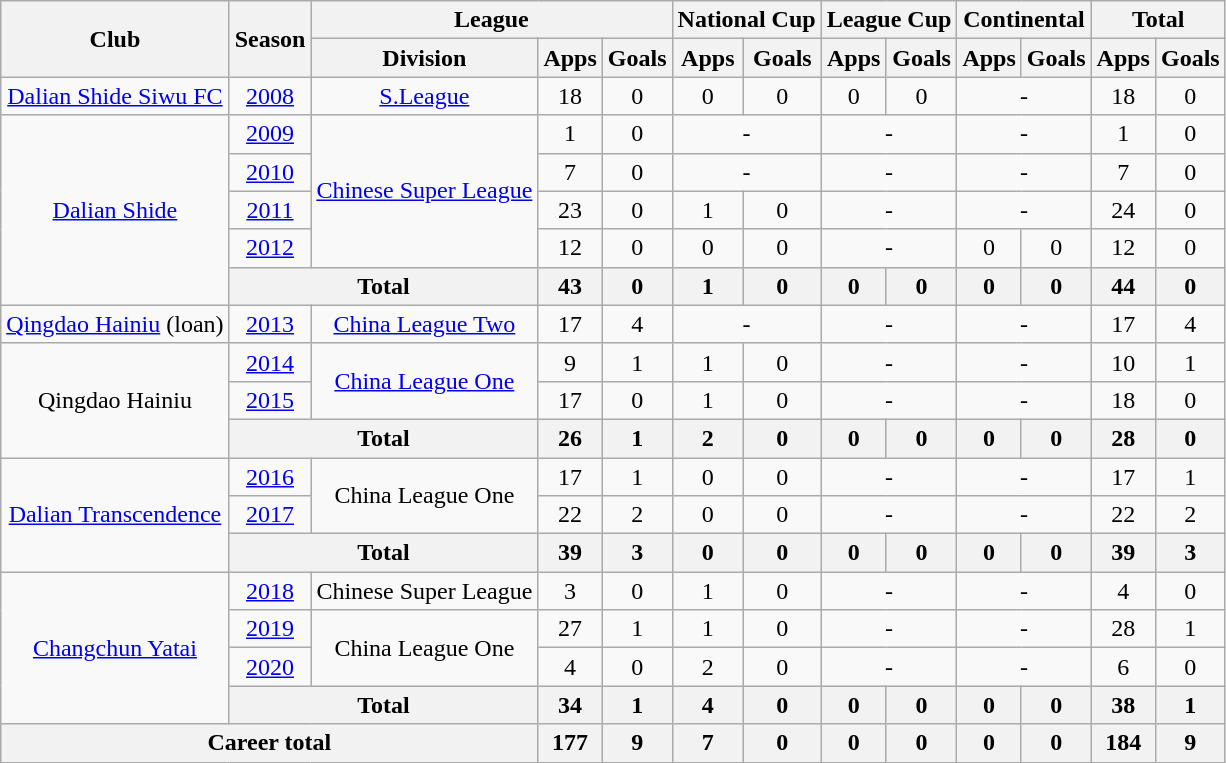<table class="wikitable" style="text-align: center">
<tr>
<th rowspan="2">Club</th>
<th rowspan="2">Season</th>
<th colspan="3">League</th>
<th colspan="2">National Cup</th>
<th colspan="2">League Cup</th>
<th colspan="2">Continental</th>
<th colspan="2">Total</th>
</tr>
<tr>
<th>Division</th>
<th>Apps</th>
<th>Goals</th>
<th>Apps</th>
<th>Goals</th>
<th>Apps</th>
<th>Goals</th>
<th>Apps</th>
<th>Goals</th>
<th>Apps</th>
<th>Goals</th>
</tr>
<tr>
<td><a href='#'>Dalian Shide Siwu FC</a></td>
<td><a href='#'>2008</a></td>
<td><a href='#'>S.League</a></td>
<td>18</td>
<td>0</td>
<td>0</td>
<td>0</td>
<td>0</td>
<td>0</td>
<td colspan="2">-</td>
<td>18</td>
<td>0</td>
</tr>
<tr>
<td rowspan=5><a href='#'>Dalian Shide</a></td>
<td><a href='#'>2009</a></td>
<td rowspan="4"><a href='#'>Chinese Super League</a></td>
<td>1</td>
<td>0</td>
<td colspan="2">-</td>
<td colspan="2">-</td>
<td colspan="2">-</td>
<td>1</td>
<td>0</td>
</tr>
<tr>
<td><a href='#'>2010</a></td>
<td>7</td>
<td>0</td>
<td colspan="2">-</td>
<td colspan="2">-</td>
<td colspan="2">-</td>
<td>7</td>
<td>0</td>
</tr>
<tr>
<td><a href='#'>2011</a></td>
<td>23</td>
<td>0</td>
<td>1</td>
<td>0</td>
<td colspan="2">-</td>
<td colspan="2">-</td>
<td>24</td>
<td>0</td>
</tr>
<tr>
<td><a href='#'>2012</a></td>
<td>12</td>
<td>0</td>
<td>0</td>
<td>0</td>
<td colspan="2">-</td>
<td>0</td>
<td>0</td>
<td>12</td>
<td>0</td>
</tr>
<tr>
<th colspan="2">Total</th>
<th>43</th>
<th>0</th>
<th>1</th>
<th>0</th>
<th>0</th>
<th>0</th>
<th>0</th>
<th>0</th>
<th>44</th>
<th>0</th>
</tr>
<tr>
<td><a href='#'>Qingdao Hainiu</a> (loan)</td>
<td><a href='#'>2013</a></td>
<td rowspan="1"><a href='#'>China League Two</a></td>
<td>17</td>
<td>4</td>
<td colspan="2">-</td>
<td colspan="2">-</td>
<td colspan="2">-</td>
<td>17</td>
<td>4</td>
</tr>
<tr>
<td rowspan=3>Qingdao Hainiu</td>
<td><a href='#'>2014</a></td>
<td rowspan=2><a href='#'>China League One</a></td>
<td>9</td>
<td>1</td>
<td>1</td>
<td>0</td>
<td colspan="2">-</td>
<td colspan="2">-</td>
<td>10</td>
<td>1</td>
</tr>
<tr>
<td><a href='#'>2015</a></td>
<td>17</td>
<td>0</td>
<td>1</td>
<td>0</td>
<td colspan="2">-</td>
<td colspan="2">-</td>
<td>18</td>
<td>0</td>
</tr>
<tr>
<th colspan="2">Total</th>
<th>26</th>
<th>1</th>
<th>2</th>
<th>0</th>
<th>0</th>
<th>0</th>
<th>0</th>
<th>0</th>
<th>28</th>
<th>0</th>
</tr>
<tr>
<td rowspan=3><a href='#'>Dalian Transcendence</a></td>
<td><a href='#'>2016</a></td>
<td rowspan=2>China League One</td>
<td>17</td>
<td>1</td>
<td>0</td>
<td>0</td>
<td colspan="2">-</td>
<td colspan="2">-</td>
<td>17</td>
<td>1</td>
</tr>
<tr>
<td><a href='#'>2017</a></td>
<td>22</td>
<td>2</td>
<td>0</td>
<td>0</td>
<td colspan="2">-</td>
<td colspan="2">-</td>
<td>22</td>
<td>2</td>
</tr>
<tr>
<th colspan="2">Total</th>
<th>39</th>
<th>3</th>
<th>0</th>
<th>0</th>
<th>0</th>
<th>0</th>
<th>0</th>
<th>0</th>
<th>39</th>
<th>3</th>
</tr>
<tr>
<td rowspan=4><a href='#'>Changchun Yatai</a></td>
<td><a href='#'>2018</a></td>
<td>Chinese Super League</td>
<td>3</td>
<td>0</td>
<td>1</td>
<td>0</td>
<td colspan="2">-</td>
<td colspan="2">-</td>
<td>4</td>
<td>0</td>
</tr>
<tr>
<td><a href='#'>2019</a></td>
<td rowspan=2>China League One</td>
<td>27</td>
<td>1</td>
<td>1</td>
<td>0</td>
<td colspan="2">-</td>
<td colspan="2">-</td>
<td>28</td>
<td>1</td>
</tr>
<tr>
<td><a href='#'>2020</a></td>
<td>4</td>
<td>0</td>
<td>2</td>
<td>0</td>
<td colspan="2">-</td>
<td colspan="2">-</td>
<td>6</td>
<td>0</td>
</tr>
<tr>
<th colspan="2">Total</th>
<th>34</th>
<th>1</th>
<th>4</th>
<th>0</th>
<th>0</th>
<th>0</th>
<th>0</th>
<th>0</th>
<th>38</th>
<th>1</th>
</tr>
<tr>
<th colspan=3>Career total</th>
<th>177</th>
<th>9</th>
<th>7</th>
<th>0</th>
<th>0</th>
<th>0</th>
<th>0</th>
<th>0</th>
<th>184</th>
<th>9</th>
</tr>
</table>
